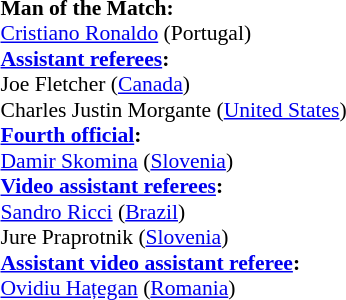<table style="width:100%; font-size:90%;">
<tr>
<td><br><strong>Man of the Match:</strong>
<br><a href='#'>Cristiano Ronaldo</a> (Portugal)<br><strong><a href='#'>Assistant referees</a>:</strong>
<br>Joe Fletcher (<a href='#'>Canada</a>)
<br>Charles Justin Morgante (<a href='#'>United States</a>)
<br><strong><a href='#'>Fourth official</a>:</strong>
<br><a href='#'>Damir Skomina</a> (<a href='#'>Slovenia</a>)
<br><strong><a href='#'>Video assistant referees</a>:</strong>
<br><a href='#'>Sandro Ricci</a> (<a href='#'>Brazil</a>)
<br>Jure Praprotnik (<a href='#'>Slovenia</a>)
<br><strong><a href='#'>Assistant video assistant referee</a>:</strong>
<br><a href='#'>Ovidiu Hațegan</a> (<a href='#'>Romania</a>)</td>
</tr>
</table>
